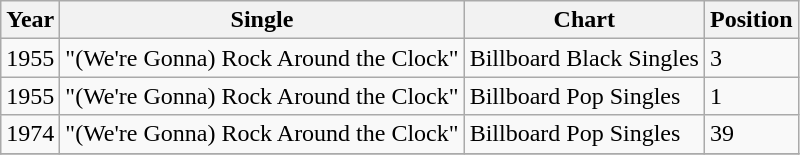<table class="wikitable">
<tr>
<th align="left">Year</th>
<th align="left">Single</th>
<th align="left">Chart</th>
<th align="left">Position</th>
</tr>
<tr>
<td align="left">1955</td>
<td align="left">"(We're Gonna) Rock Around the Clock"</td>
<td align="left">Billboard Black Singles</td>
<td align="left">3</td>
</tr>
<tr>
<td align="left">1955</td>
<td align="left">"(We're Gonna) Rock Around the Clock"</td>
<td align="left">Billboard Pop Singles</td>
<td align="left">1</td>
</tr>
<tr>
<td align="left">1974</td>
<td align="left">"(We're Gonna) Rock Around the Clock"</td>
<td align="left">Billboard Pop Singles</td>
<td align="left">39</td>
</tr>
<tr>
</tr>
</table>
